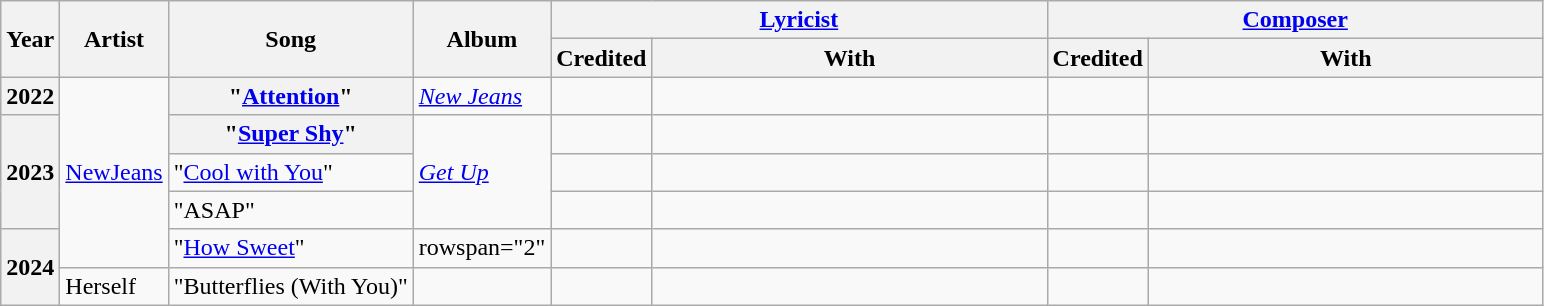<table class="wikitable plainrowheaders">
<tr>
<th rowspan="2">Year</th>
<th rowspan="2">Artist</th>
<th rowspan="2">Song</th>
<th rowspan="2">Album</th>
<th colspan="2"><a href='#'>Lyricist</a></th>
<th colspan="2"><a href='#'>Composer</a></th>
</tr>
<tr>
<th>Credited</th>
<th style="width:16em">With</th>
<th>Credited</th>
<th style="width:16em">With</th>
</tr>
<tr>
<th>2022</th>
<td rowspan="5"><a href='#'>NewJeans</a></td>
<th scope="row">"<a href='#'>Attention</a>"</th>
<td><em><a href='#'>New Jeans</a></em></td>
<td></td>
<td style="text-align:center"></td>
<td></td>
<td></td>
</tr>
<tr>
<th rowspan="3">2023</th>
<th scope="row">"<a href='#'>Super Shy</a>"</th>
<td rowspan="3"><em><a href='#'>Get Up</a></em></td>
<td></td>
<td style="text-align:center"></td>
<td></td>
<td></td>
</tr>
<tr>
<td>"<a href='#'>Cool with You</a>"</td>
<td></td>
<td style="text-align:center"></td>
<td></td>
<td></td>
</tr>
<tr>
<td>"ASAP"</td>
<td></td>
<td style="text-align:center"></td>
<td></td>
<td></td>
</tr>
<tr>
<th rowspan="2">2024</th>
<td>"<a href='#'>How Sweet</a>"</td>
<td>rowspan="2" </td>
<td></td>
<td style="text-align:center"></td>
<td></td>
<td></td>
</tr>
<tr>
<td>Herself</td>
<td>"Butterflies (With You)"</td>
<td></td>
<td></td>
<td></td>
<td></td>
</tr>
</table>
